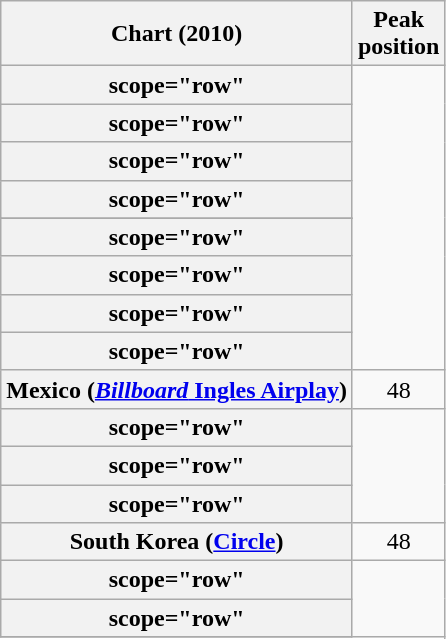<table class="wikitable sortable plainrowheaders">
<tr>
<th scope="col">Chart (2010)</th>
<th scope="col">Peak<br>position</th>
</tr>
<tr>
<th>scope="row"</th>
</tr>
<tr>
<th>scope="row"</th>
</tr>
<tr>
<th>scope="row"</th>
</tr>
<tr>
<th>scope="row"</th>
</tr>
<tr>
</tr>
<tr>
<th>scope="row"</th>
</tr>
<tr>
<th>scope="row"</th>
</tr>
<tr>
<th>scope="row"</th>
</tr>
<tr>
<th>scope="row" </th>
</tr>
<tr>
<th scope="row">Mexico (<a href='#'><em>Billboard</em> Ingles Airplay</a>)</th>
<td style="text-align:center;">48</td>
</tr>
<tr>
<th>scope="row"</th>
</tr>
<tr>
<th>scope="row"</th>
</tr>
<tr>
<th>scope="row"</th>
</tr>
<tr>
<th scope="row">South Korea (<a href='#'>Circle</a>)</th>
<td style="text-align:center;">48</td>
</tr>
<tr>
<th>scope="row"</th>
</tr>
<tr>
<th>scope="row"</th>
</tr>
<tr>
</tr>
</table>
